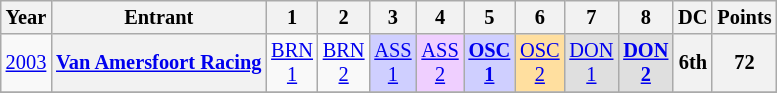<table class="wikitable" style="text-align:center; font-size:85%">
<tr>
<th>Year</th>
<th>Entrant</th>
<th>1</th>
<th>2</th>
<th>3</th>
<th>4</th>
<th>5</th>
<th>6</th>
<th>7</th>
<th>8</th>
<th>DC</th>
<th>Points</th>
</tr>
<tr>
<td><a href='#'>2003</a></td>
<th nowrap><a href='#'>Van Amersfoort Racing</a></th>
<td><a href='#'>BRN<br>1</a></td>
<td><a href='#'>BRN<br>2</a></td>
<td style="background:#CFCFFF;"><a href='#'>ASS<br>1</a><br></td>
<td style="background:#EFCFFF;"><a href='#'>ASS<br>2</a><br></td>
<td style="background:#CFCFFF;"><strong><a href='#'>OSC<br>1</a></strong><br></td>
<td style="background:#FFDF9F;"><a href='#'>OSC<br>2</a><br></td>
<td style="background:#DFDFDF;"><a href='#'>DON<br>1</a><br></td>
<td style="background:#DFDFDF;"><strong><a href='#'>DON<br>2</a></strong><br></td>
<th>6th</th>
<th>72</th>
</tr>
<tr>
</tr>
</table>
